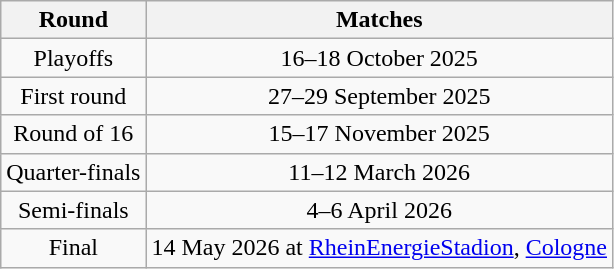<table class=wikitable style="text-align: center">
<tr>
<th>Round</th>
<th>Matches</th>
</tr>
<tr>
<td>Playoffs</td>
<td>16–18 October 2025</td>
</tr>
<tr>
<td>First round</td>
<td>27–29 September 2025</td>
</tr>
<tr>
<td>Round of 16</td>
<td>15–17 November 2025</td>
</tr>
<tr>
<td>Quarter-finals</td>
<td>11–12 March 2026</td>
</tr>
<tr>
<td>Semi-finals</td>
<td>4–6 April 2026</td>
</tr>
<tr>
<td>Final</td>
<td>14 May 2026 at <a href='#'>RheinEnergieStadion</a>, <a href='#'>Cologne</a></td>
</tr>
</table>
